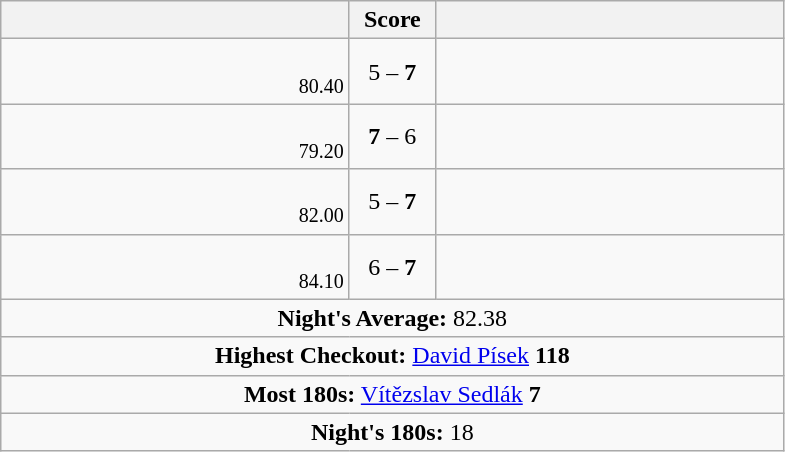<table class="wikitable" style="text-align:center">
<tr>
<th style="width:225px;"></th>
<th style="width:50px;">Score</th>
<th style="width:225px;"></th>
</tr>
<tr style="text-align:left;">
<td align=right> <br> <small><span>80.40</span></small></td>
<td align=center>5 – <strong>7</strong></td>
<td></td>
</tr>
<tr style="text-align:left;">
<td align=right> <br> <small><span>79.20</span></small></td>
<td align=center><strong>7</strong> – 6</td>
<td></td>
</tr>
<tr style="text-align:left;">
<td align=right> <br> <small><span>82.00</span></small></td>
<td align=center>5 – <strong>7</strong></td>
<td></td>
</tr>
<tr style="text-align:left;">
<td align=right> <br> <small><span>84.10</span></small></td>
<td align=center>6 – <strong>7</strong></td>
<td></td>
</tr>
<tr style="text-align:center;">
<td colspan="3"><strong>Night's Average:</strong> 82.38</td>
</tr>
<tr style="text-align:center;">
<td colspan="3"><strong>Highest Checkout:</strong>  <a href='#'>David Písek</a> <strong>118</strong></td>
</tr>
<tr style="text-align:center;">
<td colspan="3"><strong>Most 180s:</strong>   <a href='#'>Vítězslav Sedlák</a> <strong>7</strong></td>
</tr>
<tr style="text-align:center;">
<td colspan="3"><strong>Night's 180s:</strong> 18</td>
</tr>
</table>
